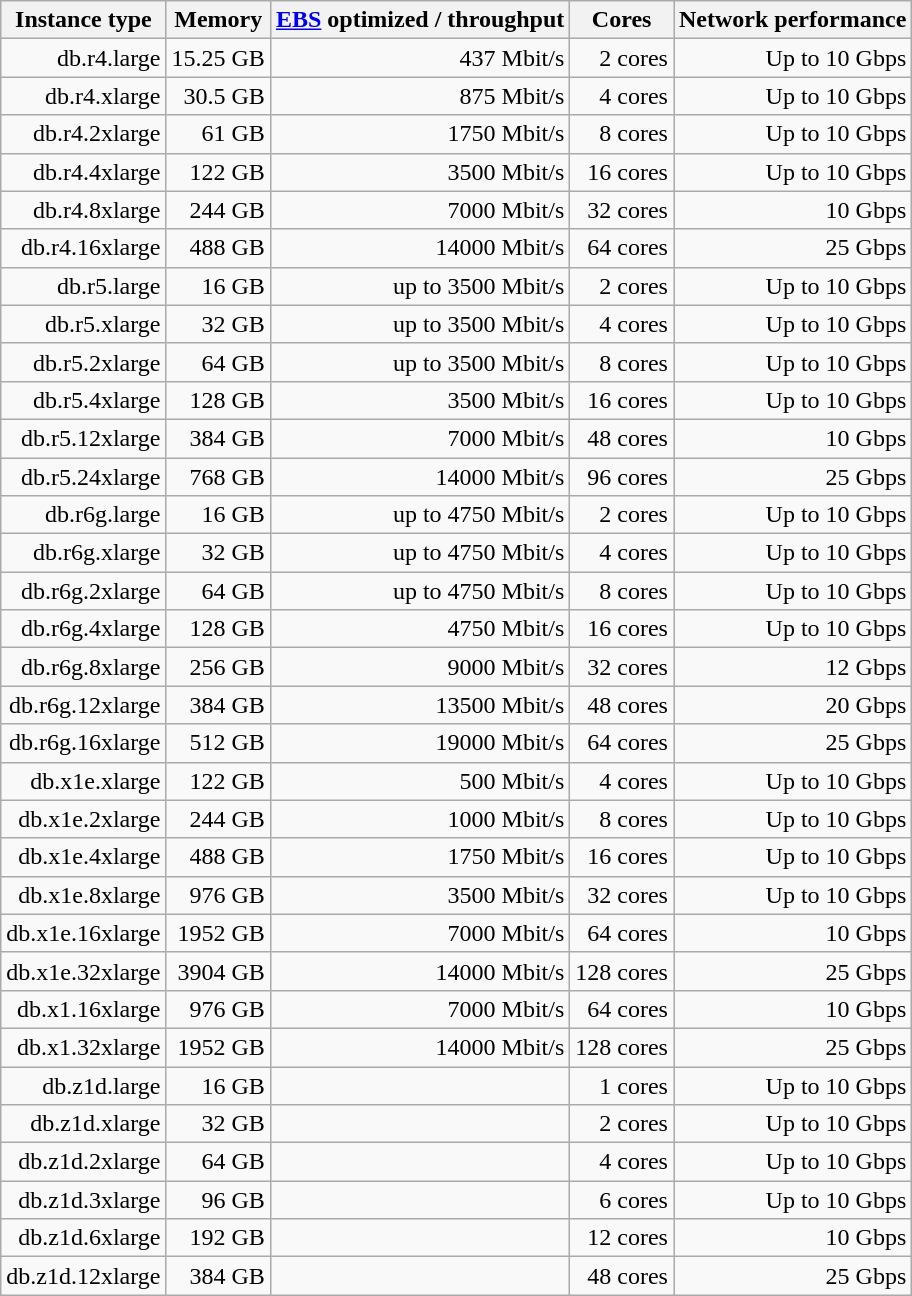<table class="wikitable sortable" style="text-align:right;">
<tr>
<th>Instance type</th>
<th data-sort-type=number>Memory</th>
<th data-sort-type=number><a href='#'>EBS</a> optimized / throughput</th>
<th data-sort-type=number>Cores</th>
<th>Network performance</th>
</tr>
<tr>
<td>db.r4.large</td>
<td>15.25 GB</td>
<td>437 Mbit/s</td>
<td>2 cores</td>
<td>Up to 10 Gbps</td>
</tr>
<tr>
<td>db.r4.xlarge</td>
<td>30.5 GB</td>
<td>875 Mbit/s</td>
<td>4 cores</td>
<td>Up to 10 Gbps</td>
</tr>
<tr>
<td>db.r4.2xlarge</td>
<td>61 GB</td>
<td>1750 Mbit/s</td>
<td>8 cores</td>
<td>Up to 10 Gbps</td>
</tr>
<tr>
<td>db.r4.4xlarge</td>
<td>122 GB</td>
<td>3500 Mbit/s</td>
<td>16 cores</td>
<td>Up to 10 Gbps</td>
</tr>
<tr>
<td>db.r4.8xlarge</td>
<td>244 GB</td>
<td>7000 Mbit/s</td>
<td>32 cores</td>
<td>10 Gbps</td>
</tr>
<tr>
<td>db.r4.16xlarge</td>
<td>488 GB</td>
<td>14000 Mbit/s</td>
<td>64 cores</td>
<td>25 Gbps</td>
</tr>
<tr>
<td>db.r5.large</td>
<td>16 GB</td>
<td>up to 3500 Mbit/s</td>
<td>2 cores</td>
<td>Up to 10 Gbps</td>
</tr>
<tr>
<td>db.r5.xlarge</td>
<td>32 GB</td>
<td>up to 3500 Mbit/s</td>
<td>4 cores</td>
<td>Up to 10 Gbps</td>
</tr>
<tr>
<td>db.r5.2xlarge</td>
<td>64 GB</td>
<td>up to 3500 Mbit/s</td>
<td>8 cores</td>
<td>Up to 10 Gbps</td>
</tr>
<tr>
<td>db.r5.4xlarge</td>
<td>128 GB</td>
<td>3500 Mbit/s</td>
<td>16 cores</td>
<td>Up to 10 Gbps</td>
</tr>
<tr>
<td>db.r5.12xlarge</td>
<td>384 GB</td>
<td>7000 Mbit/s</td>
<td>48 cores</td>
<td>10 Gbps</td>
</tr>
<tr>
<td>db.r5.24xlarge</td>
<td>768 GB</td>
<td>14000 Mbit/s</td>
<td>96 cores</td>
<td>25 Gbps</td>
</tr>
<tr>
<td>db.r6g.large</td>
<td>16 GB</td>
<td>up to 4750 Mbit/s</td>
<td>2 cores</td>
<td>Up to 10 Gbps</td>
</tr>
<tr>
<td>db.r6g.xlarge</td>
<td>32 GB</td>
<td>up to 4750 Mbit/s</td>
<td>4 cores</td>
<td>Up to 10 Gbps</td>
</tr>
<tr>
<td>db.r6g.2xlarge</td>
<td>64 GB</td>
<td>up to 4750 Mbit/s</td>
<td>8 cores</td>
<td>Up to 10 Gbps</td>
</tr>
<tr>
<td>db.r6g.4xlarge</td>
<td>128 GB</td>
<td>4750 Mbit/s</td>
<td>16 cores</td>
<td>Up to 10 Gbps</td>
</tr>
<tr>
<td>db.r6g.8xlarge</td>
<td>256 GB</td>
<td>9000 Mbit/s</td>
<td>32 cores</td>
<td>12 Gbps</td>
</tr>
<tr>
<td>db.r6g.12xlarge</td>
<td>384 GB</td>
<td>13500 Mbit/s</td>
<td>48 cores</td>
<td>20 Gbps</td>
</tr>
<tr>
<td>db.r6g.16xlarge</td>
<td>512 GB</td>
<td>19000 Mbit/s</td>
<td>64 cores</td>
<td>25 Gbps</td>
</tr>
<tr>
<td>db.x1e.xlarge</td>
<td>122 GB</td>
<td>500 Mbit/s</td>
<td>4 cores</td>
<td>Up to 10 Gbps</td>
</tr>
<tr>
<td>db.x1e.2xlarge</td>
<td>244 GB</td>
<td>1000 Mbit/s</td>
<td>8 cores</td>
<td>Up to 10 Gbps</td>
</tr>
<tr>
<td>db.x1e.4xlarge</td>
<td>488 GB</td>
<td>1750 Mbit/s</td>
<td>16 cores</td>
<td>Up to 10 Gbps</td>
</tr>
<tr>
<td>db.x1e.8xlarge</td>
<td>976 GB</td>
<td>3500 Mbit/s</td>
<td>32 cores</td>
<td>Up to 10 Gbps</td>
</tr>
<tr>
<td>db.x1e.16xlarge</td>
<td>1952 GB</td>
<td>7000 Mbit/s</td>
<td>64 cores</td>
<td>10 Gbps</td>
</tr>
<tr>
<td>db.x1e.32xlarge</td>
<td>3904 GB</td>
<td>14000 Mbit/s</td>
<td>128 cores</td>
<td>25 Gbps</td>
</tr>
<tr>
<td>db.x1.16xlarge</td>
<td>976 GB</td>
<td>7000 Mbit/s</td>
<td>64 cores</td>
<td>10 Gbps</td>
</tr>
<tr>
<td>db.x1.32xlarge</td>
<td>1952 GB</td>
<td>14000 Mbit/s</td>
<td>128 cores</td>
<td>25 Gbps</td>
</tr>
<tr>
<td>db.z1d.large</td>
<td>16 GB</td>
<td></td>
<td>1 cores</td>
<td>Up to 10 Gbps</td>
</tr>
<tr>
<td>db.z1d.xlarge</td>
<td>32 GB</td>
<td></td>
<td>2 cores</td>
<td>Up to 10 Gbps</td>
</tr>
<tr>
<td>db.z1d.2xlarge</td>
<td>64 GB</td>
<td></td>
<td>4 cores</td>
<td>Up to 10 Gbps</td>
</tr>
<tr>
<td>db.z1d.3xlarge</td>
<td>96 GB</td>
<td></td>
<td>6 cores</td>
<td>Up to 10 Gbps</td>
</tr>
<tr>
<td>db.z1d.6xlarge</td>
<td>192 GB</td>
<td></td>
<td>12 cores</td>
<td>10 Gbps</td>
</tr>
<tr>
<td>db.z1d.12xlarge</td>
<td>384 GB</td>
<td></td>
<td>48 cores</td>
<td>25 Gbps</td>
</tr>
</table>
